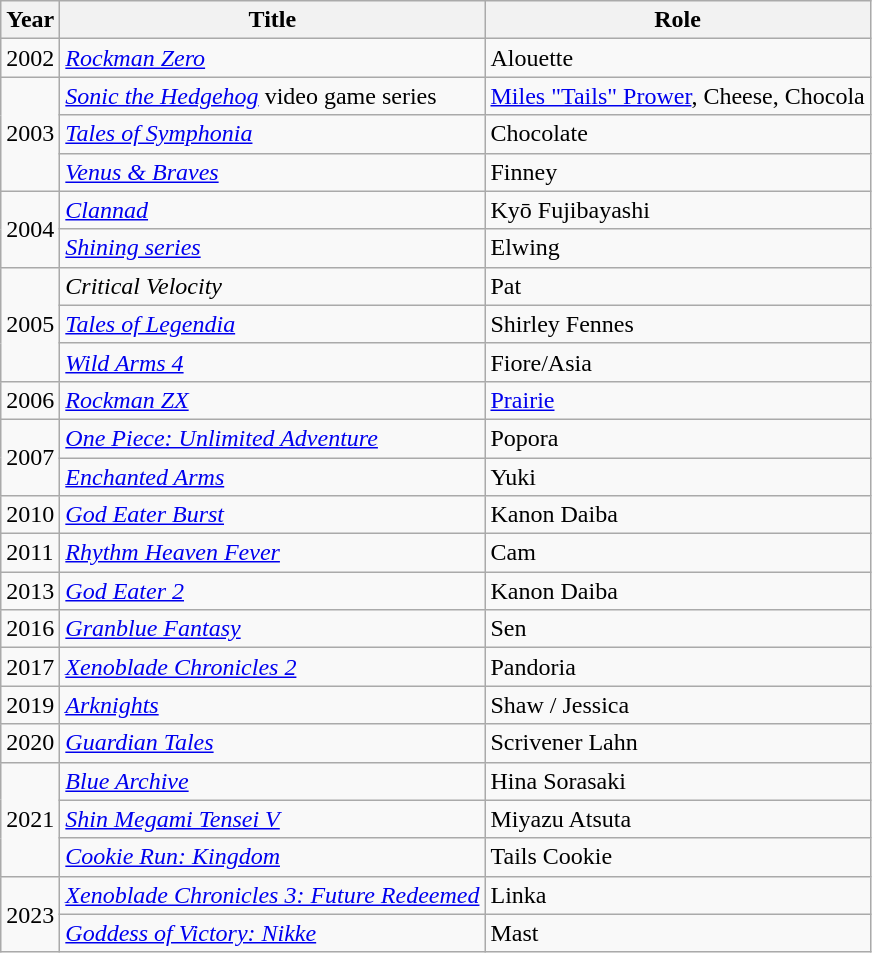<table class="wikitable">
<tr>
<th>Year</th>
<th>Title</th>
<th>Role</th>
</tr>
<tr>
<td>2002</td>
<td><em><a href='#'>Rockman Zero</a></em></td>
<td>Alouette</td>
</tr>
<tr>
<td rowspan="3">2003</td>
<td><em><a href='#'>Sonic the Hedgehog</a></em> video game series</td>
<td><a href='#'>Miles "Tails" Prower</a>, Cheese, Chocola</td>
</tr>
<tr>
<td><em><a href='#'>Tales of Symphonia</a></em></td>
<td>Chocolate</td>
</tr>
<tr>
<td><em><a href='#'>Venus & Braves</a></em></td>
<td>Finney</td>
</tr>
<tr>
<td rowspan="2">2004</td>
<td><em><a href='#'>Clannad</a></em></td>
<td>Kyō Fujibayashi</td>
</tr>
<tr>
<td><em><a href='#'>Shining series</a></em></td>
<td>Elwing</td>
</tr>
<tr>
<td rowspan="3">2005</td>
<td><em>Critical Velocity</em></td>
<td>Pat</td>
</tr>
<tr>
<td><em><a href='#'>Tales of Legendia</a></em></td>
<td>Shirley Fennes</td>
</tr>
<tr>
<td><em><a href='#'>Wild Arms 4</a></em></td>
<td>Fiore/Asia</td>
</tr>
<tr>
<td>2006</td>
<td><em><a href='#'>Rockman ZX</a></em></td>
<td><a href='#'>Prairie</a></td>
</tr>
<tr>
<td rowspan="2">2007</td>
<td><em><a href='#'>One Piece: Unlimited Adventure</a></em></td>
<td>Popora</td>
</tr>
<tr>
<td><em><a href='#'>Enchanted Arms</a></em></td>
<td>Yuki</td>
</tr>
<tr>
<td>2010</td>
<td><em><a href='#'>God Eater Burst</a></em></td>
<td>Kanon Daiba</td>
</tr>
<tr>
<td>2011</td>
<td><em><a href='#'>Rhythm Heaven Fever</a></em></td>
<td>Cam</td>
</tr>
<tr>
<td>2013</td>
<td><em><a href='#'>God Eater 2</a></em></td>
<td>Kanon Daiba</td>
</tr>
<tr>
<td>2016</td>
<td><em><a href='#'>Granblue Fantasy</a></em></td>
<td>Sen</td>
</tr>
<tr>
<td>2017</td>
<td><em><a href='#'>Xenoblade Chronicles 2</a></em></td>
<td>Pandoria</td>
</tr>
<tr>
<td>2019</td>
<td><em><a href='#'>Arknights</a></em></td>
<td>Shaw / Jessica</td>
</tr>
<tr>
<td>2020</td>
<td><em><a href='#'>Guardian Tales</a></em></td>
<td>Scrivener Lahn</td>
</tr>
<tr>
<td rowspan="3">2021</td>
<td><em><a href='#'>Blue Archive</a></em></td>
<td>Hina Sorasaki</td>
</tr>
<tr>
<td><em><a href='#'>Shin Megami Tensei V</a></em></td>
<td>Miyazu Atsuta</td>
</tr>
<tr>
<td><em><a href='#'>Cookie Run: Kingdom</a></em></td>
<td>Tails Cookie</td>
</tr>
<tr>
<td rowspan="2">2023</td>
<td><em><a href='#'>Xenoblade Chronicles 3: Future Redeemed</a></em></td>
<td>Linka</td>
</tr>
<tr>
<td><em><a href='#'>Goddess of Victory: Nikke</a></em></td>
<td>Mast</td>
</tr>
</table>
